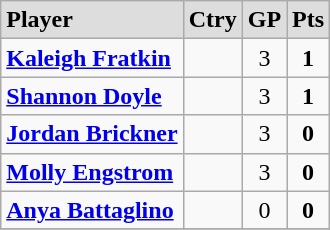<table class="wikitable">
<tr align="center" style="font-weight:bold; background-color:#dddddd;" |>
<td align="left">Player</td>
<td>Ctry</td>
<td>GP</td>
<td>Pts</td>
</tr>
<tr align="center">
<td align="left"><strong><a href='#'>Kaleigh Fratkin</a></strong></td>
<td></td>
<td>3</td>
<td><strong>1</strong></td>
</tr>
<tr align="center">
<td align="left"><strong><a href='#'>Shannon Doyle</a></strong></td>
<td></td>
<td>3</td>
<td><strong>1</strong></td>
</tr>
<tr align="center">
<td align="left"><strong><a href='#'>Jordan Brickner</a></strong></td>
<td></td>
<td>3</td>
<td><strong>0</strong></td>
</tr>
<tr align="center">
<td align="left"><strong><a href='#'>Molly Engstrom</a></strong></td>
<td></td>
<td>3</td>
<td><strong>0</strong></td>
</tr>
<tr align="center">
<td align="left"><strong><a href='#'>Anya Battaglino</a></strong></td>
<td></td>
<td>0</td>
<td><strong>0</strong></td>
</tr>
<tr align="center">
</tr>
</table>
